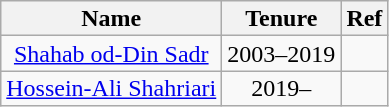<table class="wikitable" style="text-align:center; font-size:100%; line-height:16px;">
<tr>
<th>Name</th>
<th>Tenure</th>
<th>Ref</th>
</tr>
<tr>
<td><a href='#'>Shahab od-Din Sadr</a></td>
<td>2003–2019</td>
<td></td>
</tr>
<tr>
<td><a href='#'>Hossein-Ali Shahriari</a></td>
<td>2019–</td>
<td></td>
</tr>
</table>
